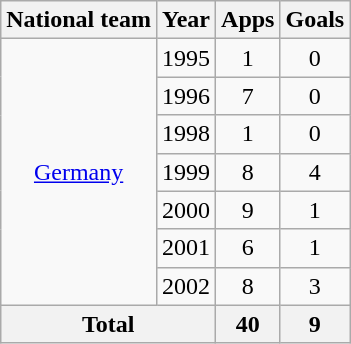<table class="wikitable" style="text-align:center">
<tr>
<th>National team</th>
<th>Year</th>
<th>Apps</th>
<th>Goals</th>
</tr>
<tr>
<td rowspan="7"><a href='#'>Germany</a></td>
<td>1995</td>
<td>1</td>
<td>0</td>
</tr>
<tr>
<td>1996</td>
<td>7</td>
<td>0</td>
</tr>
<tr>
<td>1998</td>
<td>1</td>
<td>0</td>
</tr>
<tr>
<td>1999</td>
<td>8</td>
<td>4</td>
</tr>
<tr>
<td>2000</td>
<td>9</td>
<td>1</td>
</tr>
<tr>
<td>2001</td>
<td>6</td>
<td>1</td>
</tr>
<tr>
<td>2002</td>
<td>8</td>
<td>3</td>
</tr>
<tr>
<th colspan="2">Total</th>
<th>40</th>
<th>9</th>
</tr>
</table>
